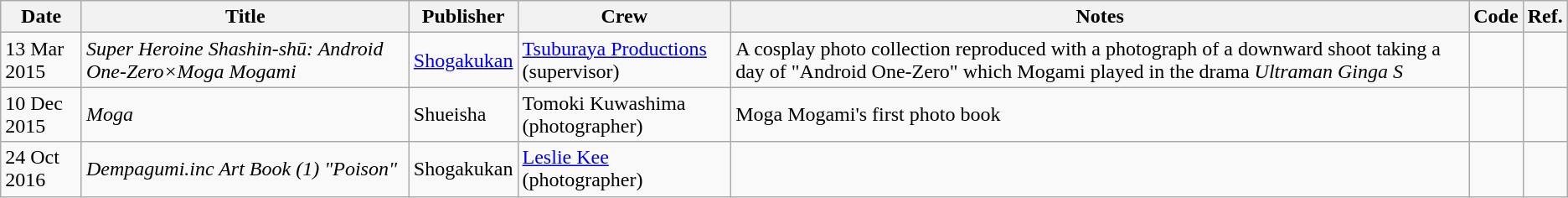<table class="wikitable">
<tr>
<th>Date</th>
<th>Title</th>
<th>Publisher</th>
<th>Crew</th>
<th>Notes</th>
<th>Code</th>
<th>Ref.</th>
</tr>
<tr>
<td>13 Mar 2015</td>
<td><em>Super Heroine Shashin-shū: Android One-Zero×Moga Mogami</em></td>
<td><a href='#'>Shogakukan</a></td>
<td><a href='#'>Tsuburaya Productions</a> (supervisor)</td>
<td>A cosplay photo collection reproduced with a photograph of a downward shoot taking a day of "Android One-Zero" which Mogami played in the drama <em>Ultraman Ginga S</em></td>
<td></td>
<td></td>
</tr>
<tr>
<td>10 Dec 2015</td>
<td><em>Moga</em></td>
<td>Shueisha</td>
<td>Tomoki Kuwashima (photographer)</td>
<td>Moga Mogami's first photo book</td>
<td></td>
<td></td>
</tr>
<tr>
<td>24 Oct 2016</td>
<td><em>Dempagumi.inc Art Book (1) "Poison"</em></td>
<td>Shogakukan</td>
<td><a href='#'>Leslie Kee</a> (photographer)</td>
<td></td>
<td></td>
<td></td>
</tr>
</table>
